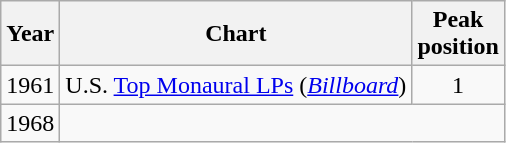<table class="wikitable sortable">
<tr>
<th>Year</th>
<th>Chart</th>
<th>Peak<br>position</th>
</tr>
<tr>
<td>1961</td>
<td>U.S. <a href='#'>Top Monaural LPs</a> (<em><a href='#'>Billboard</a></em>)</td>
<td align=center>1</td>
</tr>
<tr>
<td>1968<br></td>
</tr>
</table>
